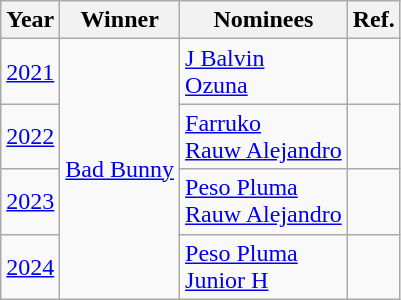<table class="wikitable">
<tr>
<th>Year</th>
<th>Winner</th>
<th>Nominees</th>
<th>Ref.</th>
</tr>
<tr>
<td><a href='#'>2021</a></td>
<td rowspan=4><a href='#'>Bad Bunny</a></td>
<td><a href='#'>J Balvin</a><br><a href='#'>Ozuna</a></td>
<td align="center"><br></td>
</tr>
<tr>
<td><a href='#'>2022</a></td>
<td><a href='#'>Farruko</a><br><a href='#'>Rauw Alejandro</a></td>
<td align="center"><br></td>
</tr>
<tr>
<td><a href='#'>2023</a></td>
<td><a href='#'>Peso Pluma</a><br><a href='#'>Rauw Alejandro</a></td>
<td align="center"><br></td>
</tr>
<tr>
<td><a href='#'>2024</a></td>
<td><a href='#'>Peso Pluma</a><br><a href='#'>Junior H</a></td>
<td align="center"><br></td>
</tr>
</table>
